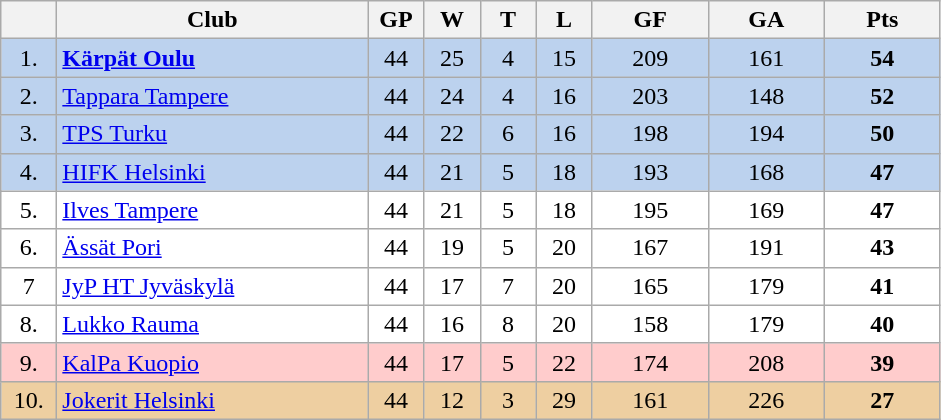<table class="wikitable">
<tr>
<th width="30"></th>
<th width="200">Club</th>
<th width="30">GP</th>
<th width="30">W</th>
<th width="30">T</th>
<th width="30">L</th>
<th width="70">GF</th>
<th width="70">GA</th>
<th width="70">Pts</th>
</tr>
<tr bgcolor="#BCD2EE" align="center">
<td>1.</td>
<td align="left"><strong><a href='#'>Kärpät Oulu</a></strong></td>
<td>44</td>
<td>25</td>
<td>4</td>
<td>15</td>
<td>209</td>
<td>161</td>
<td><strong>54</strong></td>
</tr>
<tr bgcolor="#BCD2EE" align="center">
<td>2.</td>
<td align="left"><a href='#'>Tappara Tampere</a></td>
<td>44</td>
<td>24</td>
<td>4</td>
<td>16</td>
<td>203</td>
<td>148</td>
<td><strong>52</strong></td>
</tr>
<tr bgcolor="#BCD2EE" align="center">
<td>3.</td>
<td align="left"><a href='#'>TPS Turku</a></td>
<td>44</td>
<td>22</td>
<td>6</td>
<td>16</td>
<td>198</td>
<td>194</td>
<td><strong>50</strong></td>
</tr>
<tr bgcolor="#BCD2EE" align="center">
<td>4.</td>
<td align="left"><a href='#'>HIFK Helsinki</a></td>
<td>44</td>
<td>21</td>
<td>5</td>
<td>18</td>
<td>193</td>
<td>168</td>
<td><strong>47</strong></td>
</tr>
<tr bgcolor="#FFFFFF" align="center">
<td>5.</td>
<td align="left"><a href='#'>Ilves Tampere</a></td>
<td>44</td>
<td>21</td>
<td>5</td>
<td>18</td>
<td>195</td>
<td>169</td>
<td><strong>47</strong></td>
</tr>
<tr bgcolor="#FFFFFF" align="center">
<td>6.</td>
<td align="left"><a href='#'>Ässät Pori</a></td>
<td>44</td>
<td>19</td>
<td>5</td>
<td>20</td>
<td>167</td>
<td>191</td>
<td><strong>43</strong></td>
</tr>
<tr bgcolor="#FFFFFF" align="center">
<td>7</td>
<td align="left"><a href='#'>JyP HT Jyväskylä</a></td>
<td>44</td>
<td>17</td>
<td>7</td>
<td>20</td>
<td>165</td>
<td>179</td>
<td><strong>41</strong></td>
</tr>
<tr bgcolor="#FFFFFF" align="center">
<td>8.</td>
<td align="left"><a href='#'>Lukko Rauma</a></td>
<td>44</td>
<td>16</td>
<td>8</td>
<td>20</td>
<td>158</td>
<td>179</td>
<td><strong>40</strong></td>
</tr>
<tr bgcolor="#ffcccc" align="center">
<td>9.</td>
<td align="left"><a href='#'>KalPa Kuopio</a></td>
<td>44</td>
<td>17</td>
<td>5</td>
<td>22</td>
<td>174</td>
<td>208</td>
<td><strong>39</strong></td>
</tr>
<tr bgcolor="#EECFA1" align="center">
<td>10.</td>
<td align="left"><a href='#'>Jokerit Helsinki</a></td>
<td>44</td>
<td>12</td>
<td>3</td>
<td>29</td>
<td>161</td>
<td>226</td>
<td><strong>27</strong></td>
</tr>
</table>
